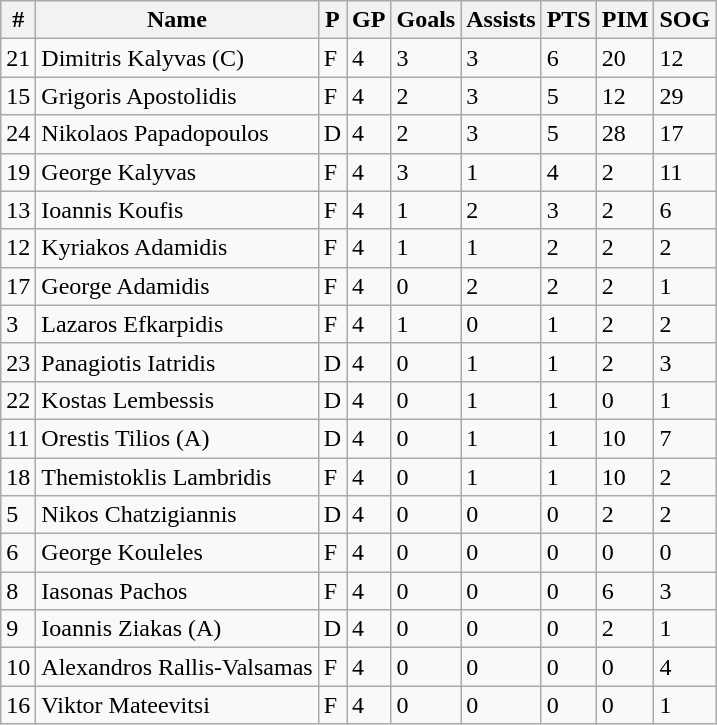<table class="wikitable">
<tr>
<th>#</th>
<th>Name</th>
<th>P</th>
<th>GP</th>
<th>Goals</th>
<th>Assists</th>
<th>PTS</th>
<th>PIM</th>
<th>SOG</th>
</tr>
<tr>
<td>21</td>
<td>Dimitris Kalyvas (C)</td>
<td>F</td>
<td>4</td>
<td>3</td>
<td>3</td>
<td>6</td>
<td>20</td>
<td>12</td>
</tr>
<tr>
<td>15</td>
<td>Grigoris Apostolidis</td>
<td>F</td>
<td>4</td>
<td>2</td>
<td>3</td>
<td>5</td>
<td>12</td>
<td>29</td>
</tr>
<tr>
<td>24</td>
<td>Nikolaos Papadopoulos</td>
<td>D</td>
<td>4</td>
<td>2</td>
<td>3</td>
<td>5</td>
<td>28</td>
<td>17</td>
</tr>
<tr>
<td>19</td>
<td>George Kalyvas</td>
<td>F</td>
<td>4</td>
<td>3</td>
<td>1</td>
<td>4</td>
<td>2</td>
<td>11</td>
</tr>
<tr>
<td>13</td>
<td>Ioannis Koufis</td>
<td>F</td>
<td>4</td>
<td>1</td>
<td>2</td>
<td>3</td>
<td>2</td>
<td>6</td>
</tr>
<tr>
<td>12</td>
<td>Kyriakos Adamidis</td>
<td>F</td>
<td>4</td>
<td>1</td>
<td>1</td>
<td>2</td>
<td>2</td>
<td>2</td>
</tr>
<tr>
<td>17</td>
<td>George Adamidis</td>
<td>F</td>
<td>4</td>
<td>0</td>
<td>2</td>
<td>2</td>
<td>2</td>
<td>1</td>
</tr>
<tr>
<td>3</td>
<td>Lazaros Efkarpidis</td>
<td>F</td>
<td>4</td>
<td>1</td>
<td>0</td>
<td>1</td>
<td>2</td>
<td>2</td>
</tr>
<tr>
<td>23</td>
<td>Panagiotis Iatridis</td>
<td>D</td>
<td>4</td>
<td>0</td>
<td>1</td>
<td>1</td>
<td>2</td>
<td>3</td>
</tr>
<tr>
<td>22</td>
<td>Kostas Lembessis</td>
<td>D</td>
<td>4</td>
<td>0</td>
<td>1</td>
<td>1</td>
<td>0</td>
<td>1</td>
</tr>
<tr>
<td>11</td>
<td>Orestis Tilios (A)</td>
<td>D</td>
<td>4</td>
<td>0</td>
<td>1</td>
<td>1</td>
<td>10</td>
<td>7</td>
</tr>
<tr>
<td>18</td>
<td>Themistoklis Lambridis</td>
<td>F</td>
<td>4</td>
<td>0</td>
<td>1</td>
<td>1</td>
<td>10</td>
<td>2</td>
</tr>
<tr>
<td>5</td>
<td>Nikos Chatzigiannis</td>
<td>D</td>
<td>4</td>
<td>0</td>
<td>0</td>
<td>0</td>
<td>2</td>
<td>2</td>
</tr>
<tr>
<td>6</td>
<td>George Kouleles</td>
<td>F</td>
<td>4</td>
<td>0</td>
<td>0</td>
<td>0</td>
<td>0</td>
<td>0</td>
</tr>
<tr>
<td>8</td>
<td>Iasonas Pachos</td>
<td>F</td>
<td>4</td>
<td>0</td>
<td>0</td>
<td>0</td>
<td>6</td>
<td>3</td>
</tr>
<tr>
<td>9</td>
<td>Ioannis Ziakas (A)</td>
<td>D</td>
<td>4</td>
<td>0</td>
<td>0</td>
<td>0</td>
<td>2</td>
<td>1</td>
</tr>
<tr>
<td>10</td>
<td>Alexandros Rallis-Valsamas</td>
<td>F</td>
<td>4</td>
<td>0</td>
<td>0</td>
<td>0</td>
<td>0</td>
<td>4</td>
</tr>
<tr>
<td>16</td>
<td>Viktor Mateevitsi</td>
<td>F</td>
<td>4</td>
<td>0</td>
<td>0</td>
<td>0</td>
<td>0</td>
<td>1</td>
</tr>
</table>
